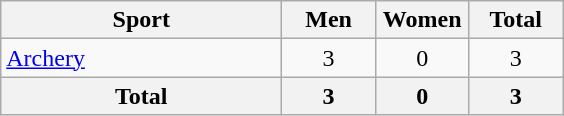<table class="wikitable sortable" style="text-align:center;">
<tr>
<th width=180>Sport</th>
<th width=55>Men</th>
<th width=55>Women</th>
<th width=55>Total</th>
</tr>
<tr>
<td align=left><a href='#'>Archery</a></td>
<td>3</td>
<td>0</td>
<td>3</td>
</tr>
<tr>
<th>Total</th>
<th>3</th>
<th>0</th>
<th>3</th>
</tr>
</table>
